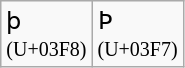<table class="wikitable">
<tr>
<td>ϸ<br><small>(U+03F8)</small></td>
<td>Ϸ<br><small>(U+03F7)</small></td>
</tr>
</table>
